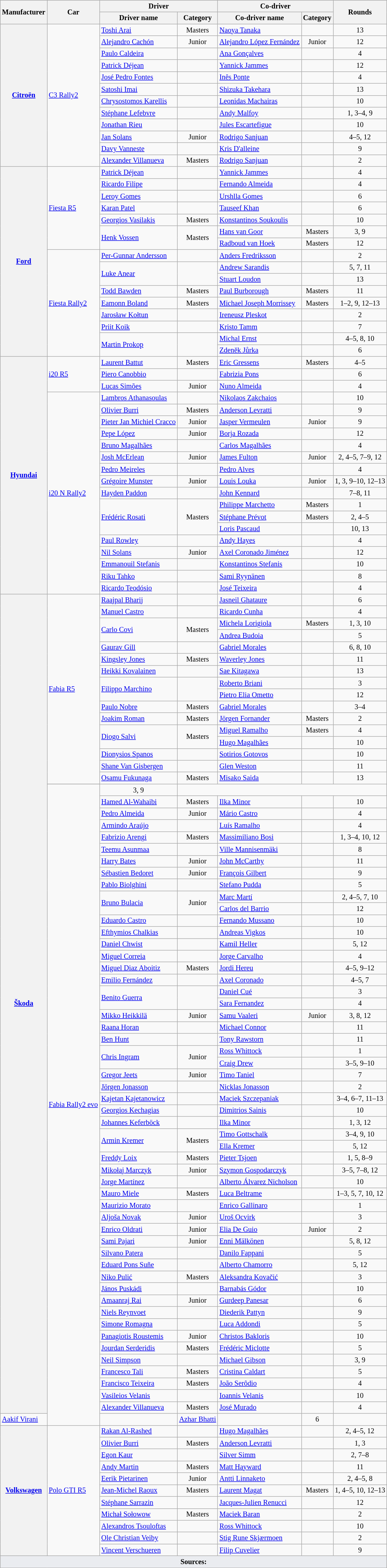<table class="wikitable" style="font-size: 85%;">
<tr>
<th rowspan="2">Manufacturer</th>
<th rowspan="2">Car</th>
<th colspan="2">Driver</th>
<th colspan="2">Co-driver</th>
<th rowspan="2">Rounds</th>
</tr>
<tr>
<th>Driver name</th>
<th>Category</th>
<th>Co-driver name</th>
<th>Category</th>
</tr>
<tr>
<th rowspan="12"><a href='#'>Citroën</a></th>
<td rowspan="12"><a href='#'>C3 Rally2</a></td>
<td> <a href='#'>Toshi Arai</a></td>
<td align="center">Masters</td>
<td> <a href='#'>Naoya Tanaka</a></td>
<td></td>
<td align="center">13</td>
</tr>
<tr>
<td> <a href='#'>Alejandro Cachón</a></td>
<td align="center">Junior</td>
<td> <a href='#'>Alejandro López Fernández</a></td>
<td align="center">Junior</td>
<td align="center">12</td>
</tr>
<tr>
<td> <a href='#'>Paulo Caldeira</a></td>
<td></td>
<td> <a href='#'>Ana Gonçalves</a></td>
<td></td>
<td align="center">4</td>
</tr>
<tr>
<td> <a href='#'>Patrick Déjean</a></td>
<td></td>
<td> <a href='#'>Yannick Jammes</a></td>
<td></td>
<td align="center">12</td>
</tr>
<tr>
<td> <a href='#'>José Pedro Fontes</a></td>
<td></td>
<td> <a href='#'>Inês Ponte</a></td>
<td></td>
<td align="center">4</td>
</tr>
<tr>
<td> <a href='#'>Satoshi Imai</a></td>
<td></td>
<td> <a href='#'>Shizuka Takehara</a></td>
<td></td>
<td align="center">13</td>
</tr>
<tr>
<td> <a href='#'>Chrysostomos Karellis</a></td>
<td></td>
<td> <a href='#'>Leonidas Machairas</a></td>
<td></td>
<td align="center">10</td>
</tr>
<tr>
<td> <a href='#'>Stéphane Lefebvre</a></td>
<td></td>
<td> <a href='#'>Andy Malfoy</a></td>
<td></td>
<td align="center">1, 3–4, 9</td>
</tr>
<tr>
<td> <a href='#'>Jonathan Rieu</a></td>
<td></td>
<td> <a href='#'>Jules Escartefigue</a></td>
<td></td>
<td align="center">10</td>
</tr>
<tr>
<td> <a href='#'>Jan Solans</a></td>
<td align="center">Junior</td>
<td> <a href='#'>Rodrigo Sanjuan</a></td>
<td></td>
<td align="center">4–5, 12</td>
</tr>
<tr>
<td> <a href='#'>Davy Vanneste</a></td>
<td></td>
<td> <a href='#'>Kris D'alleine</a></td>
<td></td>
<td align="center">9</td>
</tr>
<tr>
<td> <a href='#'>Alexander Villanueva</a></td>
<td align="center">Masters</td>
<td> <a href='#'>Rodrigo Sanjuan</a></td>
<td></td>
<td align="center">2</td>
</tr>
<tr>
<th rowspan="16"><a href='#'>Ford</a></th>
<td rowspan="7"><a href='#'>Fiesta R5</a></td>
<td> <a href='#'>Patrick Déjean</a></td>
<td></td>
<td> <a href='#'>Yannick Jammes</a></td>
<td></td>
<td align="center">4</td>
</tr>
<tr>
<td> <a href='#'>Ricardo Filipe</a></td>
<td></td>
<td> <a href='#'>Fernando Almeida</a></td>
<td></td>
<td align="center">4</td>
</tr>
<tr>
<td> <a href='#'>Leroy Gomes</a></td>
<td></td>
<td> <a href='#'>Urshlla Gomes</a></td>
<td></td>
<td align="center">6</td>
</tr>
<tr>
<td> <a href='#'>Karan Patel</a></td>
<td></td>
<td> <a href='#'>Tauseef Khan</a></td>
<td></td>
<td align="center">6</td>
</tr>
<tr>
<td> <a href='#'>Georgios Vasilakis</a></td>
<td align="center">Masters</td>
<td> <a href='#'>Konstantinos Soukoulis</a></td>
<td></td>
<td align="center">10</td>
</tr>
<tr>
<td rowspan="2"> <a href='#'>Henk Vossen</a></td>
<td rowspan="2" align="center">Masters</td>
<td> <a href='#'>Hans van Goor</a></td>
<td align="center">Masters</td>
<td align="center">3, 9</td>
</tr>
<tr>
<td> <a href='#'>Radboud van Hoek</a></td>
<td align="center">Masters</td>
<td align="center">12</td>
</tr>
<tr>
<td rowspan="9"><a href='#'>Fiesta Rally2</a></td>
<td> <a href='#'>Per-Gunnar Andersson</a></td>
<td></td>
<td> <a href='#'>Anders Fredriksson</a></td>
<td></td>
<td align="center">2</td>
</tr>
<tr>
<td rowspan="2"> <a href='#'>Luke Anear</a></td>
<td rowspan="2"></td>
<td> <a href='#'>Andrew Sarandis</a></td>
<td></td>
<td align="center">5, 7, 11</td>
</tr>
<tr>
<td> <a href='#'>Stuart Loudon</a></td>
<td></td>
<td align="center">13</td>
</tr>
<tr>
<td> <a href='#'>Todd Bawden</a></td>
<td align="center">Masters</td>
<td> <a href='#'>Paul Burborough</a></td>
<td align="center">Masters</td>
<td align="center">11</td>
</tr>
<tr>
<td> <a href='#'>Eamonn Boland</a></td>
<td align="center">Masters</td>
<td> <a href='#'>Michael Joseph Morrissey</a></td>
<td align="center">Masters</td>
<td align="center">1–2, 9, 12–13</td>
</tr>
<tr>
<td> <a href='#'>Jarosław Kołtun</a></td>
<td></td>
<td> <a href='#'>Ireneusz Pleskot</a></td>
<td></td>
<td align="center">2</td>
</tr>
<tr>
<td> <a href='#'>Priit Koik</a></td>
<td></td>
<td> <a href='#'>Kristo Tamm</a></td>
<td></td>
<td align="center">7</td>
</tr>
<tr>
<td rowspan="2"> <a href='#'>Martin Prokop</a></td>
<td rowspan="2"></td>
<td> <a href='#'>Michal Ernst</a></td>
<td></td>
<td align="center">4–5, 8, 10</td>
</tr>
<tr>
<td> <a href='#'>Zdeněk Jůrka</a></td>
<td></td>
<td align="center">6</td>
</tr>
<tr>
<th rowspan="20"><a href='#'>Hyundai</a></th>
<td rowspan="3"><a href='#'>i20 R5</a></td>
<td> <a href='#'>Laurent Battut</a></td>
<td align="center">Masters</td>
<td> <a href='#'>Eric Gressens</a></td>
<td align="center">Masters</td>
<td align="center">4–5</td>
</tr>
<tr>
<td> <a href='#'>Piero Canobbio</a></td>
<td></td>
<td> <a href='#'>Fabrizia Pons</a></td>
<td></td>
<td align="center">6</td>
</tr>
<tr>
<td> <a href='#'>Lucas Simões</a></td>
<td align="center">Junior</td>
<td> <a href='#'>Nuno Almeida</a></td>
<td></td>
<td align="center">4</td>
</tr>
<tr>
<td rowspan="17"><a href='#'>i20 N Rally2</a></td>
<td> <a href='#'>Lambros Athanasoulas</a></td>
<td></td>
<td> <a href='#'>Nikolaos Zakchaios</a></td>
<td></td>
<td align="center">10</td>
</tr>
<tr>
<td> <a href='#'>Olivier Burri</a></td>
<td align="center">Masters</td>
<td> <a href='#'>Anderson Levratti</a></td>
<td></td>
<td align="center">9</td>
</tr>
<tr>
<td> <a href='#'>Pieter Jan Michiel Cracco</a></td>
<td align="center">Junior</td>
<td> <a href='#'>Jasper Vermeulen</a></td>
<td align="center">Junior</td>
<td align="center">9</td>
</tr>
<tr>
<td> <a href='#'>Pepe López</a></td>
<td align="center">Junior</td>
<td> <a href='#'>Borja Rozada</a></td>
<td></td>
<td align="center">12</td>
</tr>
<tr>
<td> <a href='#'>Bruno Magalhães</a></td>
<td></td>
<td> <a href='#'>Carlos Magalhães</a></td>
<td></td>
<td align="center">4</td>
</tr>
<tr>
<td> <a href='#'>Josh McErlean</a></td>
<td align="center">Junior</td>
<td> <a href='#'>James Fulton</a></td>
<td align="center">Junior</td>
<td align="center">2, 4–5, 7–9, 12</td>
</tr>
<tr>
<td> <a href='#'>Pedro Meireles</a></td>
<td></td>
<td> <a href='#'>Pedro Alves</a></td>
<td></td>
<td align="center">4</td>
</tr>
<tr>
<td> <a href='#'>Grégoire Munster</a></td>
<td align="center">Junior</td>
<td> <a href='#'>Louis Louka</a></td>
<td align="center">Junior</td>
<td align="center">1, 3, 9–10, 12–13</td>
</tr>
<tr>
<td> <a href='#'>Hayden Paddon</a></td>
<td></td>
<td> <a href='#'>John Kennard</a></td>
<td></td>
<td align="center">7–8, 11</td>
</tr>
<tr>
<td rowspan="3"> <a href='#'>Frédéric Rosati</a></td>
<td rowspan="3" align="center">Masters</td>
<td> <a href='#'>Philippe Marchetto</a></td>
<td align="center">Masters</td>
<td align="center">1</td>
</tr>
<tr>
<td> <a href='#'>Stéphane Prévot</a></td>
<td align="center">Masters</td>
<td align="center">2, 4–5</td>
</tr>
<tr>
<td> <a href='#'>Loris Pascaud</a></td>
<td align="center"></td>
<td align="center">10, 13</td>
</tr>
<tr>
<td> <a href='#'>Paul Rowley</a></td>
<td></td>
<td> <a href='#'>Andy Hayes</a></td>
<td></td>
<td align="center">4</td>
</tr>
<tr>
<td> <a href='#'>Nil Solans</a></td>
<td align="center">Junior</td>
<td> <a href='#'>Axel Coronado Jiménez</a></td>
<td></td>
<td align="center">12</td>
</tr>
<tr>
<td> <a href='#'>Emmanouil Stefanis</a></td>
<td></td>
<td> <a href='#'>Konstantinos Stefanis</a></td>
<td></td>
<td align="center">10</td>
</tr>
<tr>
<td> <a href='#'>Riku Tahko</a></td>
<td></td>
<td> <a href='#'>Sami Ryynänen</a></td>
<td></td>
<td align="center">8</td>
</tr>
<tr>
<td> <a href='#'>Ricardo Teodósio</a></td>
<td></td>
<td> <a href='#'>José Teixeira</a></td>
<td></td>
<td align="center">4</td>
</tr>
<tr>
<th rowspan="70"><a href='#'>Škoda</a></th>
<td rowspan="16"><a href='#'>Fabia R5</a></td>
<td> <a href='#'>Raajpal Bharij</a></td>
<td></td>
<td> <a href='#'>Jasneil Ghataure</a></td>
<td></td>
<td align="center">6</td>
</tr>
<tr>
<td> <a href='#'>Manuel Castro</a></td>
<td></td>
<td> <a href='#'>Ricardo Cunha</a></td>
<td></td>
<td align="center">4</td>
</tr>
<tr>
<td rowspan="2"> <a href='#'>Carlo Covi</a></td>
<td rowspan="2" align="center">Masters</td>
<td> <a href='#'>Michela Lorigiola</a></td>
<td align="center">Masters</td>
<td align="center">1, 3, 10</td>
</tr>
<tr>
<td> <a href='#'>Andrea Budoia</a></td>
<td></td>
<td align="center">5</td>
</tr>
<tr>
<td> <a href='#'>Gaurav Gill</a></td>
<td></td>
<td> <a href='#'>Gabriel Morales</a></td>
<td></td>
<td align="center">6, 8, 10</td>
</tr>
<tr>
<td> <a href='#'>Kingsley Jones</a></td>
<td align="center">Masters</td>
<td> <a href='#'>Waverley Jones</a></td>
<td></td>
<td align="center">11</td>
</tr>
<tr>
<td> <a href='#'>Heikki Kovalainen</a></td>
<td></td>
<td> <a href='#'>Sae Kitagawa</a></td>
<td></td>
<td align="center">13</td>
</tr>
<tr>
<td rowspan="2"> <a href='#'>Filippo Marchino</a></td>
<td rowspan="2"></td>
<td> <a href='#'>Roberto Briani</a></td>
<td></td>
<td align="center">3</td>
</tr>
<tr>
<td> <a href='#'>Pietro Elia Ometto</a></td>
<td></td>
<td align="center">12</td>
</tr>
<tr>
<td> <a href='#'>Paulo Nobre</a></td>
<td align="center">Masters</td>
<td> <a href='#'>Gabriel Morales</a></td>
<td></td>
<td align="center">3–4</td>
</tr>
<tr>
<td> <a href='#'>Joakim Roman</a></td>
<td align="center">Masters</td>
<td> <a href='#'>Jörgen Fornander</a></td>
<td align="center">Masters</td>
<td align="center">2</td>
</tr>
<tr>
<td rowspan="2"> <a href='#'>Diogo Salvi</a></td>
<td rowspan="2" align="center">Masters</td>
<td> <a href='#'>Miguel Ramalho</a></td>
<td align="center">Masters</td>
<td align="center">4</td>
</tr>
<tr>
<td> <a href='#'>Hugo Magalhães</a></td>
<td></td>
<td align="center">10</td>
</tr>
<tr>
<td> <a href='#'>Dionysios Spanos</a></td>
<td></td>
<td> <a href='#'>Sotirios Gotovos</a></td>
<td></td>
<td align="center">10</td>
</tr>
<tr>
<td> <a href='#'>Shane Van Gisbergen</a></td>
<td></td>
<td> <a href='#'>Glen Weston</a></td>
<td></td>
<td align="center">11</td>
</tr>
<tr>
<td rowspan="2"> <a href='#'>Osamu Fukunaga</a></td>
<td rowspan="2" align="center">Masters</td>
<td rowspan="2"> <a href='#'>Misako Saida</a></td>
<td rowspan="2"></td>
<td align="center">13</td>
</tr>
<tr>
</tr>
<tr>
<td rowspan="54"><a href='#'>Fabia Rally2 evo</a></td>
<td align="center">3, 9</td>
</tr>
<tr>
<td> <a href='#'>Hamed Al-Wahaibi</a></td>
<td align="center">Masters</td>
<td> <a href='#'>Ilka Minor</a></td>
<td></td>
<td align="center">10</td>
</tr>
<tr>
<td> <a href='#'>Pedro Almeida</a></td>
<td align="center">Junior</td>
<td> <a href='#'>Mário Castro</a></td>
<td></td>
<td align="center">4</td>
</tr>
<tr>
<td> <a href='#'>Armindo Araújo</a></td>
<td></td>
<td> <a href='#'>Luís Ramalho</a></td>
<td></td>
<td align="center">4</td>
</tr>
<tr>
<td> <a href='#'>Fabrizio Arengi</a></td>
<td align="center">Masters</td>
<td> <a href='#'>Massimiliano Bosi</a></td>
<td></td>
<td align="center">1, 3–4, 10, 12</td>
</tr>
<tr>
<td> <a href='#'>Teemu Asunmaa</a></td>
<td></td>
<td> <a href='#'>Ville Mannisenmäki</a></td>
<td></td>
<td align="center">8</td>
</tr>
<tr>
<td> <a href='#'>Harry Bates</a></td>
<td align="center">Junior</td>
<td> <a href='#'>John McCarthy</a></td>
<td></td>
<td align="center">11</td>
</tr>
<tr>
<td> <a href='#'>Sébastien Bedoret</a></td>
<td align="center">Junior</td>
<td> <a href='#'>François Gilbert</a></td>
<td></td>
<td align="center">9</td>
</tr>
<tr>
<td> <a href='#'>Pablo Biolghini</a></td>
<td></td>
<td> <a href='#'>Stefano Pudda</a></td>
<td></td>
<td align="center">5</td>
</tr>
<tr>
<td rowspan="2"> <a href='#'>Bruno Bulacia</a></td>
<td rowspan="2" align="center">Junior</td>
<td> <a href='#'>Marc Martí</a></td>
<td></td>
<td align="center">2, 4–5, 7, 10</td>
</tr>
<tr>
<td> <a href='#'>Carlos del Barrio</a></td>
<td></td>
<td align="center">12</td>
</tr>
<tr>
<td> <a href='#'>Eduardo Castro</a></td>
<td></td>
<td> <a href='#'>Fernando Mussano</a></td>
<td></td>
<td align="center">10</td>
</tr>
<tr>
<td> <a href='#'>Efthymios Chalkias</a></td>
<td></td>
<td> <a href='#'>Andreas Vigkos</a></td>
<td></td>
<td align="center">10</td>
</tr>
<tr>
<td> <a href='#'>Daniel Chwist</a></td>
<td></td>
<td> <a href='#'>Kamil Heller</a></td>
<td></td>
<td align="center">5, 12</td>
</tr>
<tr>
<td> <a href='#'>Miguel Correia</a></td>
<td></td>
<td> <a href='#'>Jorge Carvalho</a></td>
<td></td>
<td align="center">4</td>
</tr>
<tr>
<td> <a href='#'>Miguel Diaz Aboitiz</a></td>
<td align="center">Masters</td>
<td> <a href='#'>Jordi Hereu</a></td>
<td></td>
<td align="center">4–5, 9–12</td>
</tr>
<tr>
<td> <a href='#'>Emilio Fernández</a></td>
<td></td>
<td> <a href='#'>Axel Coronado</a></td>
<td></td>
<td align="center">4–5, 7</td>
</tr>
<tr>
<td rowspan="2"> <a href='#'>Benito Guerra</a></td>
<td rowspan="2"></td>
<td> <a href='#'>Daniel Cué</a></td>
<td></td>
<td align="center">3</td>
</tr>
<tr>
<td> <a href='#'>Sara Fernandez</a></td>
<td></td>
<td align="center">4</td>
</tr>
<tr>
<td> <a href='#'>Mikko Heikkilä</a></td>
<td align="center">Junior</td>
<td> <a href='#'>Samu Vaaleri</a></td>
<td align="center">Junior</td>
<td align="center">3, 8, 12</td>
</tr>
<tr>
<td> <a href='#'>Raana Horan</a></td>
<td></td>
<td> <a href='#'>Michael Connor</a></td>
<td></td>
<td align="center">11</td>
</tr>
<tr>
<td> <a href='#'>Ben Hunt</a></td>
<td></td>
<td> <a href='#'>Tony Rawstorn</a></td>
<td></td>
<td align="center">11</td>
</tr>
<tr>
<td rowspan="2"> <a href='#'>Chris Ingram</a></td>
<td rowspan="2"  align="center">Junior</td>
<td> <a href='#'>Ross Whittock</a></td>
<td></td>
<td align="center">1</td>
</tr>
<tr>
<td> <a href='#'>Craig Drew</a></td>
<td></td>
<td align="center">3–5, 9–10</td>
</tr>
<tr>
<td> <a href='#'>Gregor Jeets</a></td>
<td align="center">Junior</td>
<td> <a href='#'>Timo Taniel</a></td>
<td></td>
<td align="center">7</td>
</tr>
<tr>
<td> <a href='#'>Jörgen Jonasson</a></td>
<td></td>
<td> <a href='#'>Nicklas Jonasson</a></td>
<td></td>
<td align="center">2</td>
</tr>
<tr>
<td> <a href='#'>Kajetan Kajetanowicz</a></td>
<td></td>
<td> <a href='#'>Maciek Szczepaniak</a></td>
<td></td>
<td align="center">3–4, 6–7, 11–13</td>
</tr>
<tr>
<td> <a href='#'>Georgios Kechagias</a></td>
<td></td>
<td> <a href='#'>Dimitrios Sainis</a></td>
<td></td>
<td align="center">10</td>
</tr>
<tr>
<td> <a href='#'>Johannes Keferböck</a></td>
<td></td>
<td> <a href='#'>Ilka Minor</a></td>
<td></td>
<td align="center">1, 3, 12</td>
</tr>
<tr>
<td rowspan="2"> <a href='#'>Armin Kremer</a></td>
<td rowspan="2" align="center">Masters</td>
<td> <a href='#'>Timo Gottschalk</a></td>
<td></td>
<td align="center">3–4, 9, 10</td>
</tr>
<tr>
<td> <a href='#'>Ella Kremer</a></td>
<td></td>
<td align="center">5, 12</td>
</tr>
<tr>
<td> <a href='#'>Freddy Loix</a></td>
<td align="center">Masters</td>
<td> <a href='#'>Pieter Tsjoen</a></td>
<td></td>
<td align="center">1, 5, 8–9</td>
</tr>
<tr>
<td> <a href='#'>Mikołaj Marczyk</a></td>
<td align="center">Junior</td>
<td> <a href='#'>Szymon Gospodarczyk</a></td>
<td></td>
<td align="center">3–5, 7–8, 12</td>
</tr>
<tr>
<td> <a href='#'>Jorge Martínez</a></td>
<td></td>
<td> <a href='#'>Alberto Álvarez Nicholson</a></td>
<td></td>
<td align="center">10</td>
</tr>
<tr>
<td> <a href='#'>Mauro Miele</a></td>
<td align="center">Masters</td>
<td> <a href='#'>Luca Beltrame</a></td>
<td></td>
<td align="center">1–3, 5, 7, 10, 12</td>
</tr>
<tr>
<td> <a href='#'>Maurizio Morato</a></td>
<td></td>
<td> <a href='#'>Enrico Gallinaro</a></td>
<td></td>
<td align="center">1</td>
</tr>
<tr>
<td> <a href='#'>Aljoša Novak</a></td>
<td align="center">Junior</td>
<td> <a href='#'>Uroš Ocvirk</a></td>
<td></td>
<td align="center">3</td>
</tr>
<tr>
<td> <a href='#'>Enrico Oldrati</a></td>
<td align="center">Junior</td>
<td> <a href='#'>Elia De Guio</a></td>
<td align="center">Junior</td>
<td align="center">2</td>
</tr>
<tr>
<td> <a href='#'>Sami Pajari</a></td>
<td align="center">Junior</td>
<td> <a href='#'>Enni Mälkönen</a></td>
<td></td>
<td align="center">5, 8, 12</td>
</tr>
<tr>
<td> <a href='#'>Silvano Patera</a></td>
<td></td>
<td> <a href='#'>Danilo Fappani</a></td>
<td></td>
<td align="center">5</td>
</tr>
<tr>
<td> <a href='#'>Eduard Pons Suñe</a></td>
<td></td>
<td> <a href='#'>Alberto Chamorro</a></td>
<td></td>
<td align="center">5, 12</td>
</tr>
<tr>
<td> <a href='#'>Niko Pulić</a></td>
<td align="center">Masters</td>
<td> <a href='#'>Aleksandra Kovačić</a></td>
<td></td>
<td align="center">3</td>
</tr>
<tr>
<td> <a href='#'>János Puskádi</a></td>
<td></td>
<td> <a href='#'>Barnabás Gódor</a></td>
<td></td>
<td align="center">10</td>
</tr>
<tr>
<td> <a href='#'>Amaanraj Rai</a></td>
<td align="center">Junior</td>
<td> <a href='#'>Gurdeep Panesar</a></td>
<td></td>
<td align="center">6</td>
</tr>
<tr>
<td> <a href='#'>Niels Reynvoet</a></td>
<td></td>
<td> <a href='#'>Diederik Pattyn</a></td>
<td></td>
<td align="center">9</td>
</tr>
<tr>
<td> <a href='#'>Simone Romagna</a></td>
<td></td>
<td> <a href='#'>Luca Addondi</a></td>
<td></td>
<td align="center">5</td>
</tr>
<tr>
<td> <a href='#'>Panagiotis Roustemis</a></td>
<td align="center">Junior</td>
<td> <a href='#'>Christos Bakloris</a></td>
<td></td>
<td align="center">10</td>
</tr>
<tr>
<td> <a href='#'>Jourdan Serderidis</a></td>
<td align="center">Masters</td>
<td> <a href='#'>Frédéric Miclotte</a></td>
<td></td>
<td align="center">5</td>
</tr>
<tr>
<td> <a href='#'>Neil Simpson</a></td>
<td></td>
<td> <a href='#'>Michael Gibson</a></td>
<td></td>
<td align="center">3, 9</td>
</tr>
<tr>
<td> <a href='#'>Francesco Tali</a></td>
<td align="center">Masters</td>
<td> <a href='#'>Cristina Caldart</a></td>
<td></td>
<td align="center">5</td>
</tr>
<tr>
<td> <a href='#'>Francisco Teixeira</a></td>
<td align="center">Masters</td>
<td> <a href='#'>João Serôdio</a></td>
<td></td>
<td align="center">4</td>
</tr>
<tr>
<td> <a href='#'>Vasileios Velanis</a></td>
<td></td>
<td> <a href='#'>Ioannis Velanis</a></td>
<td></td>
<td align="center">10</td>
</tr>
<tr>
<td> <a href='#'>Alexander Villanueva</a></td>
<td align="center">Masters</td>
<td> <a href='#'>José Murado</a></td>
<td></td>
<td align="center">4</td>
</tr>
<tr>
<td> <a href='#'>Aakif Virani</a></td>
<td></td>
<td> <a href='#'>Azhar Bhatti</a></td>
<td></td>
<td align="center">6</td>
</tr>
<tr>
<th rowspan="11"><a href='#'>Volkswagen</a></th>
<td rowspan="11"><a href='#'>Polo GTI R5</a></td>
<td> <a href='#'>Rakan Al-Rashed</a></td>
<td></td>
<td> <a href='#'>Hugo Magalhães</a></td>
<td></td>
<td align="center">2, 4–5, 12</td>
</tr>
<tr>
<td> <a href='#'>Olivier Burri</a></td>
<td align="center">Masters</td>
<td> <a href='#'>Anderson Levratti</a></td>
<td></td>
<td align="center">1, 3</td>
</tr>
<tr>
<td> <a href='#'>Egon Kaur</a></td>
<td></td>
<td> <a href='#'>Silver Simm</a></td>
<td></td>
<td align="center">2, 7–8</td>
</tr>
<tr>
<td> <a href='#'>Andy Martin</a></td>
<td align="center">Masters</td>
<td> <a href='#'>Matt Hayward</a></td>
<td></td>
<td align="center">11</td>
</tr>
<tr>
<td> <a href='#'>Eerik Pietarinen</a></td>
<td align="center">Junior</td>
<td> <a href='#'>Antti Linnaketo</a></td>
<td></td>
<td align="center">2, 4–5, 8</td>
</tr>
<tr>
<td> <a href='#'>Jean-Michel Raoux</a></td>
<td align="center">Masters</td>
<td> <a href='#'>Laurent Magat</a></td>
<td align="center">Masters</td>
<td align="center">1, 4–5, 10, 12–13</td>
</tr>
<tr>
<td> <a href='#'>Stéphane Sarrazin</a></td>
<td align="center"></td>
<td> <a href='#'>Jacques-Julien Renucci</a></td>
<td></td>
<td align="center">12</td>
</tr>
<tr>
<td> <a href='#'>Michał Sołowow</a></td>
<td align="center">Masters</td>
<td> <a href='#'>Maciek Baran</a></td>
<td></td>
<td align="center">2</td>
</tr>
<tr>
<td> <a href='#'>Alexandros Tsouloftas</a></td>
<td></td>
<td> <a href='#'>Ross Whittock</a></td>
<td></td>
<td align="center">10</td>
</tr>
<tr>
<td> <a href='#'>Ole Christian Veiby</a></td>
<td></td>
<td> <a href='#'>Stig Rune Skjærmoen</a></td>
<td></td>
<td align="center">2</td>
</tr>
<tr>
<td> <a href='#'>Vincent Verschueren</a></td>
<td></td>
<td> <a href='#'>Filip Cuvelier</a></td>
<td></td>
<td align="center">9</td>
</tr>
<tr>
<td colspan="7" style="background-color:#EAECF0;text-align:center"><strong>Sources:</strong></td>
</tr>
</table>
